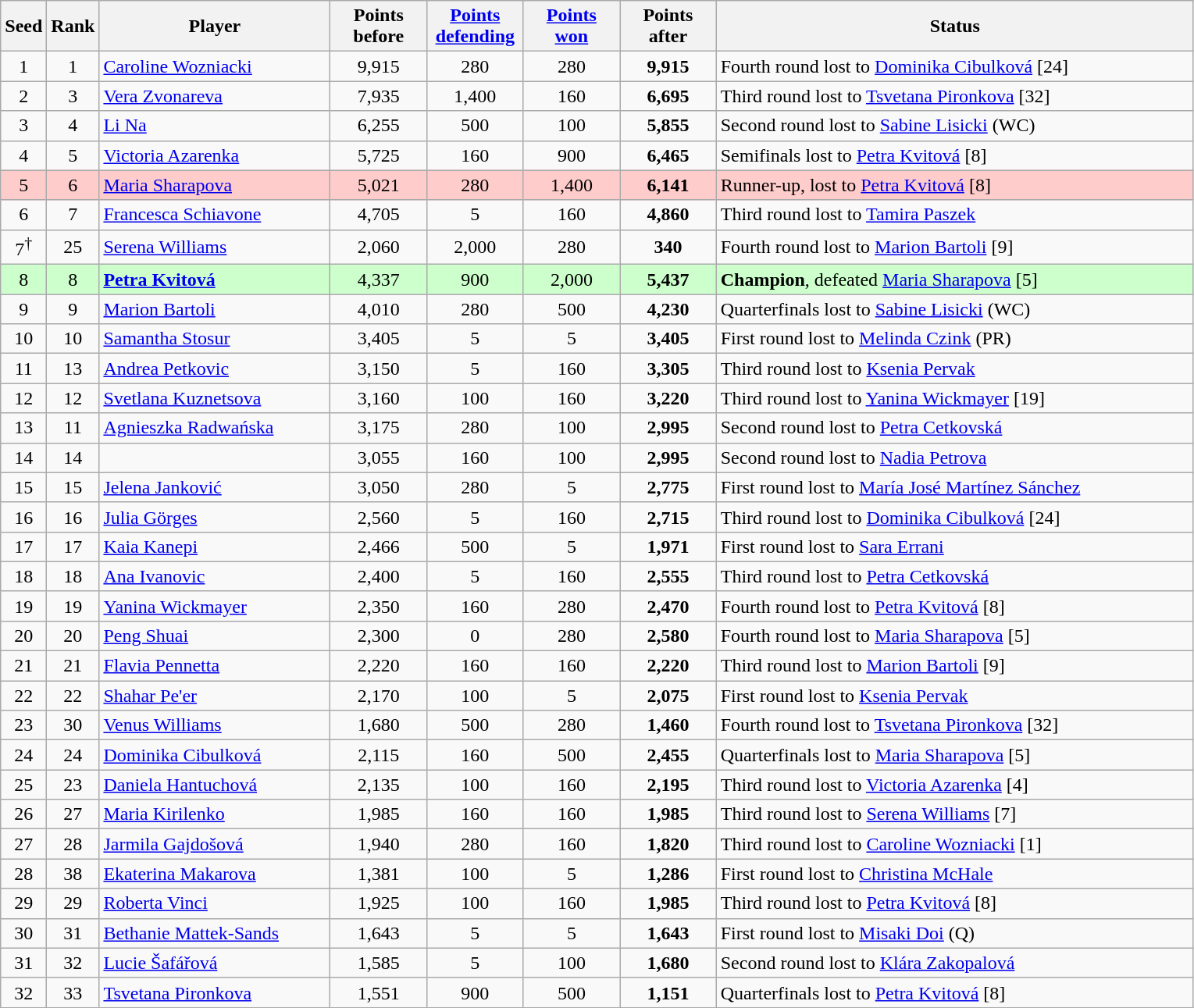<table class="wikitable sortable" style="text-align:center;">
<tr>
<th style="width:30px;">Seed</th>
<th style="width:30px;">Rank</th>
<th style="width:190px;">Player</th>
<th style="width:75px;">Points <br>before</th>
<th style="width:75px;"><a href='#'>Points <br>defending</a></th>
<th style="width:75px;"><a href='#'>Points <br>won</a></th>
<th style="width:75px;">Points <br>after</th>
<th style="width:400px;">Status</th>
</tr>
<tr>
<td>1</td>
<td>1</td>
<td style="text-align:left;" data-sort-value=> <a href='#'>Caroline Wozniacki</a></td>
<td>9,915</td>
<td>280</td>
<td>280</td>
<td><strong>9,915</strong></td>
<td style="text-align:left;" data-sort-value=>Fourth round lost to  <a href='#'>Dominika Cibulková</a> [24]</td>
</tr>
<tr>
<td>2</td>
<td>3</td>
<td style="text-align:left;" data-sort-value=> <a href='#'>Vera Zvonareva</a></td>
<td>7,935</td>
<td>1,400</td>
<td>160</td>
<td><strong>6,695</strong></td>
<td style="text-align:left;" data-sort-value=>Third round lost to  <a href='#'>Tsvetana Pironkova</a> [32]</td>
</tr>
<tr>
<td>3</td>
<td>4</td>
<td style="text-align:left;" data-sort-value=> <a href='#'>Li Na</a></td>
<td>6,255</td>
<td>500</td>
<td>100</td>
<td><strong>5,855</strong></td>
<td style="text-align:left;" data-sort-value=>Second round lost to  <a href='#'>Sabine Lisicki</a> (WC)</td>
</tr>
<tr>
<td>4</td>
<td>5</td>
<td style="text-align:left;" data-sort-value=> <a href='#'>Victoria Azarenka</a></td>
<td>5,725</td>
<td>160</td>
<td>900</td>
<td><strong>6,465</strong></td>
<td style="text-align:left;" data-sort-value=>Semifinals lost to  <a href='#'>Petra Kvitová</a> [8]</td>
</tr>
<tr bgcolor=ffcccc>
<td>5</td>
<td>6</td>
<td style="text-align:left;" data-sort-value=> <a href='#'>Maria Sharapova</a></td>
<td>5,021</td>
<td>280</td>
<td>1,400</td>
<td><strong>6,141</strong></td>
<td style="text-align:left;" data-sort-value=>Runner-up, lost to  <a href='#'>Petra Kvitová</a> [8]</td>
</tr>
<tr>
<td>6</td>
<td>7</td>
<td style="text-align:left;" data-sort-value=> <a href='#'>Francesca Schiavone</a></td>
<td>4,705</td>
<td>5</td>
<td>160</td>
<td><strong>4,860</strong></td>
<td style="text-align:left;" data-sort-value=>Third round lost to  <a href='#'>Tamira Paszek</a></td>
</tr>
<tr>
<td>7<sup>†</sup></td>
<td>25</td>
<td style="text-align:left;" data-sort-value=> <a href='#'>Serena Williams</a></td>
<td>2,060</td>
<td>2,000</td>
<td>280</td>
<td><strong>340</strong></td>
<td style="text-align:left;" data-sort-value=>Fourth round lost to  <a href='#'>Marion Bartoli</a> [9]</td>
</tr>
<tr style="background:#cfc;">
<td>8</td>
<td>8</td>
<td style="text-align:left;" data-sort-value=> <strong><a href='#'>Petra Kvitová</a></strong></td>
<td>4,337</td>
<td>900</td>
<td>2,000</td>
<td><strong>5,437</strong></td>
<td style="text-align:left;" data-sort-value=><strong>Champion</strong>, defeated  <a href='#'>Maria Sharapova</a> [5]</td>
</tr>
<tr>
<td>9</td>
<td>9</td>
<td style="text-align:left;" data-sort-value=> <a href='#'>Marion Bartoli</a></td>
<td>4,010</td>
<td>280</td>
<td>500</td>
<td><strong>4,230</strong></td>
<td style="text-align:left;" data-sort-value=>Quarterfinals lost to  <a href='#'>Sabine Lisicki</a> (WC)</td>
</tr>
<tr>
<td>10</td>
<td>10</td>
<td style="text-align:left;" data-sort-value=> <a href='#'>Samantha Stosur</a></td>
<td>3,405</td>
<td>5</td>
<td>5</td>
<td><strong>3,405</strong></td>
<td style="text-align:left;" data-sort-value=>First round lost to  <a href='#'>Melinda Czink</a> (PR)</td>
</tr>
<tr>
<td>11</td>
<td>13</td>
<td style="text-align:left;" data-sort-value=> <a href='#'>Andrea Petkovic</a></td>
<td>3,150</td>
<td>5</td>
<td>160</td>
<td><strong>3,305</strong></td>
<td style="text-align:left;" data-sort-value=>Third round lost to  <a href='#'>Ksenia Pervak</a></td>
</tr>
<tr>
<td>12</td>
<td>12</td>
<td style="text-align:left;" data-sort-value=> <a href='#'>Svetlana Kuznetsova</a></td>
<td>3,160</td>
<td>100</td>
<td>160</td>
<td><strong>3,220</strong></td>
<td style="text-align:left;" data-sort-value=>Third round lost to  <a href='#'>Yanina Wickmayer</a> [19]</td>
</tr>
<tr>
<td>13</td>
<td>11</td>
<td style="text-align:left;" data-sort-value=> <a href='#'>Agnieszka Radwańska</a></td>
<td>3,175</td>
<td>280</td>
<td>100</td>
<td><strong>2,995</strong></td>
<td style="text-align:left;" data-sort-value=>Second round lost to  <a href='#'>Petra Cetkovská</a></td>
</tr>
<tr>
<td>14</td>
<td>14</td>
<td style="text-align:left;" data-sort-value=></td>
<td>3,055</td>
<td>160</td>
<td>100</td>
<td><strong>2,995</strong></td>
<td style="text-align:left;" data-sort-value=>Second round lost to  <a href='#'>Nadia Petrova</a></td>
</tr>
<tr>
<td>15</td>
<td>15</td>
<td style="text-align:left;" data-sort-value=> <a href='#'>Jelena Janković</a></td>
<td>3,050</td>
<td>280</td>
<td>5</td>
<td><strong>2,775</strong></td>
<td style="text-align:left;" data-sort-value=>First round lost to  <a href='#'>María José Martínez Sánchez</a></td>
</tr>
<tr>
<td>16</td>
<td>16</td>
<td style="text-align:left;" data-sort-value=> <a href='#'>Julia Görges</a></td>
<td>2,560</td>
<td>5</td>
<td>160</td>
<td><strong>2,715</strong></td>
<td style="text-align:left;" data-sort-value=>Third round lost to  <a href='#'>Dominika Cibulková</a> [24]</td>
</tr>
<tr>
<td>17</td>
<td>17</td>
<td style="text-align:left;" data-sort-value=> <a href='#'>Kaia Kanepi</a></td>
<td>2,466</td>
<td>500</td>
<td>5</td>
<td><strong>1,971</strong></td>
<td style="text-align:left;" data-sort-value=>First round lost to  <a href='#'>Sara Errani</a></td>
</tr>
<tr>
<td>18</td>
<td>18</td>
<td style="text-align:left;" data-sort-value=> <a href='#'>Ana Ivanovic</a></td>
<td>2,400</td>
<td>5</td>
<td>160</td>
<td><strong>2,555</strong></td>
<td style="text-align:left;" data-sort-value=>Third round lost to  <a href='#'>Petra Cetkovská</a></td>
</tr>
<tr>
<td>19</td>
<td>19</td>
<td style="text-align:left;" data-sort-value=> <a href='#'>Yanina Wickmayer</a></td>
<td>2,350</td>
<td>160</td>
<td>280</td>
<td><strong>2,470</strong></td>
<td style="text-align:left;" data-sort-value=>Fourth round lost to  <a href='#'>Petra Kvitová</a> [8]</td>
</tr>
<tr>
<td>20</td>
<td>20</td>
<td style="text-align:left;" data-sort-value=> <a href='#'>Peng Shuai</a></td>
<td>2,300</td>
<td>0</td>
<td>280</td>
<td><strong>2,580</strong></td>
<td style="text-align:left;" data-sort-value=>Fourth round lost to  <a href='#'>Maria Sharapova</a> [5]</td>
</tr>
<tr>
<td>21</td>
<td>21</td>
<td style="text-align:left;" data-sort-value=> <a href='#'>Flavia Pennetta</a></td>
<td>2,220</td>
<td>160</td>
<td>160</td>
<td><strong>2,220</strong></td>
<td style="text-align:left;" data-sort-value=>Third round lost to  <a href='#'>Marion Bartoli</a> [9]</td>
</tr>
<tr>
<td>22</td>
<td>22</td>
<td style="text-align:left;" data-sort-value=> <a href='#'>Shahar Pe'er</a></td>
<td>2,170</td>
<td>100</td>
<td>5</td>
<td><strong>2,075</strong></td>
<td style="text-align:left;" data-sort-value=>First round lost to  <a href='#'>Ksenia Pervak</a></td>
</tr>
<tr>
<td>23</td>
<td>30</td>
<td style="text-align:left;" data-sort-value=> <a href='#'>Venus Williams</a></td>
<td>1,680</td>
<td>500</td>
<td>280</td>
<td><strong>1,460</strong></td>
<td style="text-align:left;" data-sort-value=>Fourth round lost to  <a href='#'>Tsvetana Pironkova</a> [32]</td>
</tr>
<tr>
<td>24</td>
<td>24</td>
<td style="text-align:left;" data-sort-value=> <a href='#'>Dominika Cibulková</a></td>
<td>2,115</td>
<td>160</td>
<td>500</td>
<td><strong>2,455</strong></td>
<td style="text-align:left;" data-sort-value=>Quarterfinals lost to  <a href='#'>Maria Sharapova</a> [5]</td>
</tr>
<tr>
<td>25</td>
<td>23</td>
<td style="text-align:left;" data-sort-value=> <a href='#'>Daniela Hantuchová</a></td>
<td>2,135</td>
<td>100</td>
<td>160</td>
<td><strong>2,195</strong></td>
<td style="text-align:left;" data-sort-value=>Third round lost to  <a href='#'>Victoria Azarenka</a> [4]</td>
</tr>
<tr>
<td>26</td>
<td>27</td>
<td style="text-align:left;" data-sort-value=> <a href='#'>Maria Kirilenko</a></td>
<td>1,985</td>
<td>160</td>
<td>160</td>
<td><strong>1,985</strong></td>
<td style="text-align:left;" data-sort-value=>Third round lost to  <a href='#'>Serena Williams</a> [7]</td>
</tr>
<tr>
<td>27</td>
<td>28</td>
<td style="text-align:left;" data-sort-value=> <a href='#'>Jarmila Gajdošová</a></td>
<td>1,940</td>
<td>280</td>
<td>160</td>
<td><strong>1,820</strong></td>
<td style="text-align:left;" data-sort-value=>Third round lost to  <a href='#'>Caroline Wozniacki</a> [1]</td>
</tr>
<tr>
<td>28</td>
<td>38</td>
<td style="text-align:left;" data-sort-value=> <a href='#'>Ekaterina Makarova</a></td>
<td>1,381</td>
<td>100</td>
<td>5</td>
<td><strong>1,286</strong></td>
<td style="text-align:left;" data-sort-value=>First round lost to  <a href='#'>Christina McHale</a></td>
</tr>
<tr>
<td>29</td>
<td>29</td>
<td style="text-align:left;" data-sort-value=> <a href='#'>Roberta Vinci</a></td>
<td>1,925</td>
<td>100</td>
<td>160</td>
<td><strong>1,985</strong></td>
<td style="text-align:left;" data-sort-value=>Third round lost to  <a href='#'>Petra Kvitová</a> [8]</td>
</tr>
<tr>
<td>30</td>
<td>31</td>
<td style="text-align:left;" data-sort-value=> <a href='#'>Bethanie Mattek-Sands</a></td>
<td>1,643</td>
<td>5</td>
<td>5</td>
<td><strong>1,643</strong></td>
<td style="text-align:left;" data-sort-value=>First round lost to  <a href='#'>Misaki Doi</a> (Q)</td>
</tr>
<tr>
<td>31</td>
<td>32</td>
<td style="text-align:left;" data-sort-value=> <a href='#'>Lucie Šafářová</a></td>
<td>1,585</td>
<td>5</td>
<td>100</td>
<td><strong>1,680</strong></td>
<td style="text-align:left;" data-sort-value=>Second round lost to  <a href='#'>Klára Zakopalová</a></td>
</tr>
<tr>
<td>32</td>
<td>33</td>
<td style="text-align:left;" data-sort-value=> <a href='#'>Tsvetana Pironkova</a></td>
<td>1,551</td>
<td>900</td>
<td>500</td>
<td><strong>1,151</strong></td>
<td style="text-align:left;" data-sort-value=>Quarterfinals lost to  <a href='#'>Petra Kvitová</a> [8]</td>
</tr>
</table>
